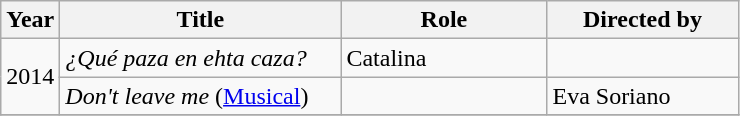<table class="wikitable">
<tr>
<th>Year</th>
<th width="180 px">Title</th>
<th width="130 px">Role</th>
<th width="120 px">Directed by</th>
</tr>
<tr>
<td rowspan="2">2014</td>
<td><em>¿Qué paza en ehta caza?</em></td>
<td>Catalina</td>
<td></td>
</tr>
<tr>
<td><em>Don't leave me</em> (<a href='#'>Musical</a>)</td>
<td></td>
<td>Eva Soriano</td>
</tr>
<tr>
</tr>
</table>
